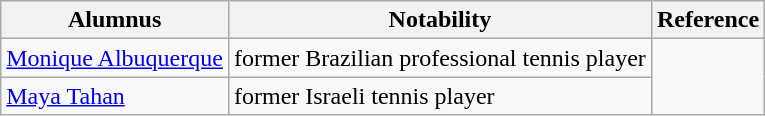<table class="wikitable">
<tr>
<th>Alumnus</th>
<th>Notability</th>
<th>Reference</th>
</tr>
<tr>
<td><a href='#'>Monique Albuquerque</a></td>
<td>former Brazilian professional tennis player</td>
</tr>
<tr>
<td><a href='#'>Maya Tahan</a></td>
<td>former Israeli tennis player</td>
</tr>
</table>
